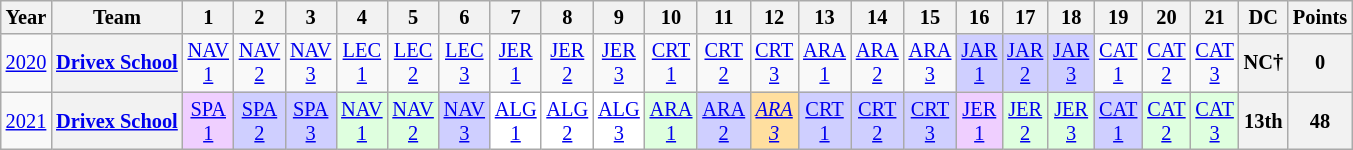<table class="wikitable" style="text-align:center; font-size:85%">
<tr>
<th>Year</th>
<th>Team</th>
<th>1</th>
<th>2</th>
<th>3</th>
<th>4</th>
<th>5</th>
<th>6</th>
<th>7</th>
<th>8</th>
<th>9</th>
<th>10</th>
<th>11</th>
<th>12</th>
<th>13</th>
<th>14</th>
<th>15</th>
<th>16</th>
<th>17</th>
<th>18</th>
<th>19</th>
<th>20</th>
<th>21</th>
<th>DC</th>
<th>Points</th>
</tr>
<tr>
<td><a href='#'>2020</a></td>
<th nowrap><a href='#'>Drivex School</a></th>
<td style="background:#;"><a href='#'>NAV<br>1</a></td>
<td style="background:#;"><a href='#'>NAV<br>2</a></td>
<td style="background:#;"><a href='#'>NAV<br>3</a></td>
<td style="background:#;"><a href='#'>LEC<br>1</a></td>
<td style="background:#;"><a href='#'>LEC<br>2</a></td>
<td style="background:#;"><a href='#'>LEC<br>3</a></td>
<td style="background:#;"><a href='#'>JER<br>1</a></td>
<td style="background:#;"><a href='#'>JER<br>2</a></td>
<td style="background:#;"><a href='#'>JER<br>3</a></td>
<td style="background:#;"><a href='#'>CRT<br>1</a></td>
<td style="background:#;"><a href='#'>CRT<br>2</a></td>
<td style="background:#;"><a href='#'>CRT<br>3</a></td>
<td style="background:#;"><a href='#'>ARA<br>1</a></td>
<td style="background:#;"><a href='#'>ARA<br>2</a></td>
<td style="background:#;"><a href='#'>ARA<br>3</a></td>
<td style="background:#CFCFFF;"><a href='#'>JAR<br>1</a><br></td>
<td style="background:#CFCFFF;"><a href='#'>JAR<br>2</a><br></td>
<td style="background:#CFCFFF;"><a href='#'>JAR<br>3</a><br></td>
<td style="background:#;"><a href='#'>CAT<br>1</a></td>
<td style="background:#;"><a href='#'>CAT<br>2</a></td>
<td style="background:#;"><a href='#'>CAT<br>3</a></td>
<th>NC†</th>
<th>0</th>
</tr>
<tr>
<td><a href='#'>2021</a></td>
<th nowrap><a href='#'>Drivex School</a></th>
<td style="background:#EFCFFF;"><a href='#'>SPA<br>1</a><br></td>
<td style="background:#CFCFFF;"><a href='#'>SPA<br>2</a><br></td>
<td style="background:#CFCFFF;"><a href='#'>SPA<br>3</a><br></td>
<td style="background:#DFFFDF;"><a href='#'>NAV<br>1</a><br></td>
<td style="background:#DFFFDF;"><a href='#'>NAV<br>2</a><br></td>
<td style="background:#CFCFFF;"><a href='#'>NAV<br>3</a><br></td>
<td style="background:#FFFFFF;"><a href='#'>ALG<br>1</a><br></td>
<td style="background:#FFFFFF;"><a href='#'>ALG<br>2</a><br></td>
<td style="background:#FFFFFF;"><a href='#'>ALG<br>3</a><br></td>
<td style="background:#DFFFDF;"><a href='#'>ARA<br>1</a><br></td>
<td style="background:#CFCFFF;"><a href='#'>ARA<br>2</a><br></td>
<td style="background:#FFDF9F;"><em><a href='#'>ARA<br>3</a></em><br></td>
<td style="background:#CFCFFF;"><a href='#'>CRT<br>1</a><br></td>
<td style="background:#CFCFFF;"><a href='#'>CRT<br>2</a><br></td>
<td style="background:#CFCFFF;"><a href='#'>CRT<br>3</a><br></td>
<td style="background:#EFCFFF;"><a href='#'>JER<br>1</a><br></td>
<td style="background:#DFFFDF;"><a href='#'>JER<br>2</a><br></td>
<td style="background:#DFFFDF;"><a href='#'>JER<br>3</a><br></td>
<td style="background:#CFCFFF;"><a href='#'>CAT<br>1</a><br></td>
<td style="background:#DFFFDF;"><a href='#'>CAT<br>2</a><br></td>
<td style="background:#DFFFDF;"><a href='#'>CAT<br>3</a><br></td>
<th>13th</th>
<th>48</th>
</tr>
</table>
